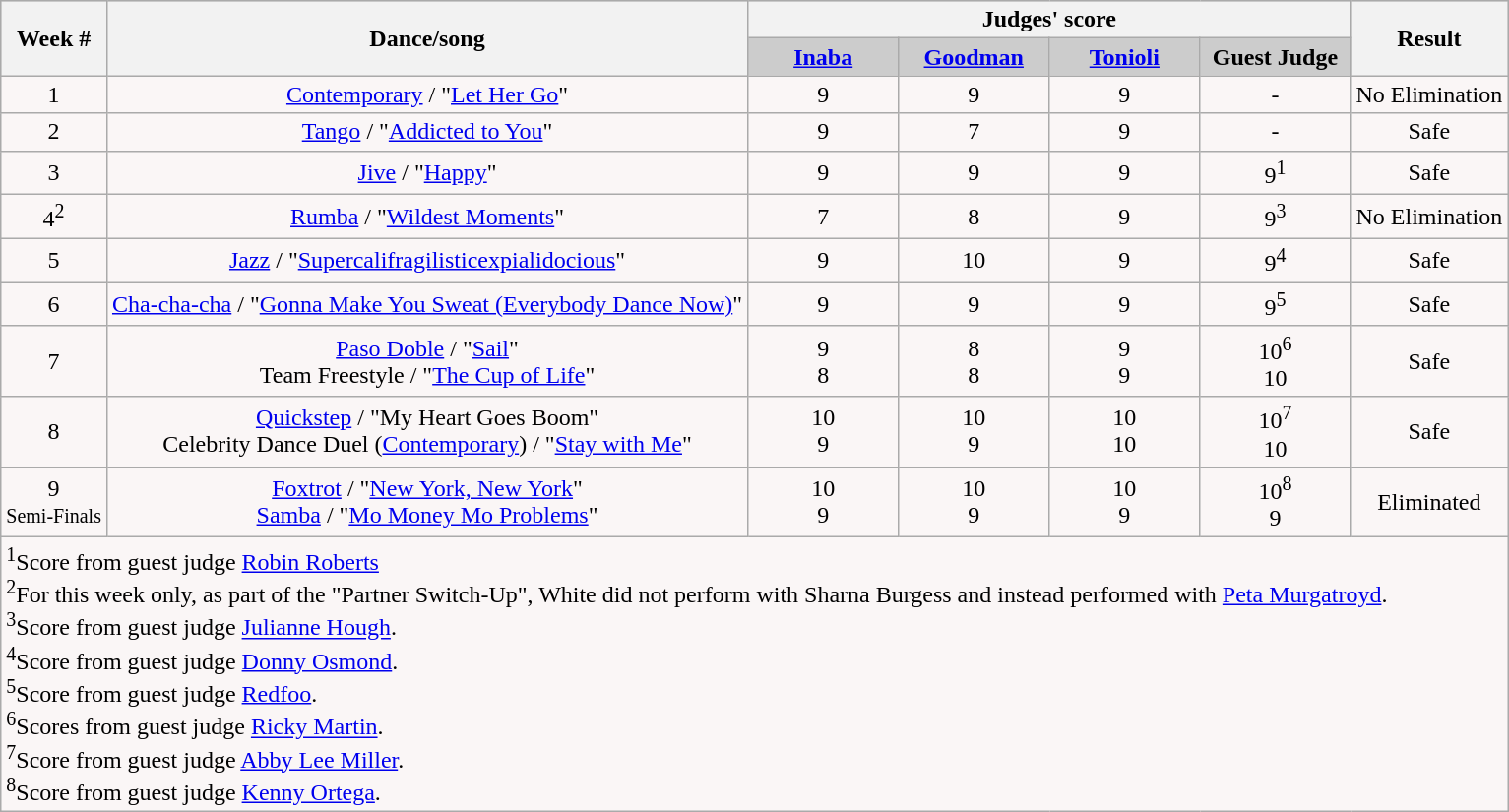<table class="wikitable collapsible collapsed">
<tr style="text-align: center; background:#ccc;">
<th rowspan="2">Week #</th>
<th rowspan="2">Dance/song</th>
<th colspan="4">Judges' score</th>
<th rowspan="2">Result</th>
</tr>
<tr style="text-align: center; background:#ccc;">
<td style="width:10%; "><strong><a href='#'>Inaba</a></strong></td>
<td style="width:10%; "><strong><a href='#'>Goodman</a></strong></td>
<td style="width:10%; "><strong><a href='#'>Tonioli</a></strong></td>
<td style="width:10%; "><strong>Guest Judge</strong></td>
</tr>
<tr>
<td align="center" bgcolor="FAF6F6">1</td>
<td align="center" bgcolor="FAF6F6"><a href='#'>Contemporary</a> / "<a href='#'>Let Her Go</a>"</td>
<td align="center" bgcolor="FAF6F6">9</td>
<td align="center" bgcolor="FAF6F6">9</td>
<td align="center" bgcolor="FAF6F6">9</td>
<td align="center" bgcolor="FAF6F6">-</td>
<td align="center" bgcolor="FAF6F6">No Elimination</td>
</tr>
<tr>
<td align="center" bgcolor="FAF6F6">2</td>
<td align="center" bgcolor="FAF6F6"><a href='#'>Tango</a> / "<a href='#'>Addicted to You</a>"</td>
<td align="center" bgcolor="FAF6F6">9</td>
<td align="center" bgcolor="FAF6F6">7</td>
<td align="center" bgcolor="FAF6F6">9</td>
<td align="center" bgcolor="FAF6F6">-</td>
<td align="center" bgcolor="FAF6F6">Safe</td>
</tr>
<tr>
<td align="center" bgcolor="FAF6F6">3</td>
<td align="center" bgcolor="FAF6F6"><a href='#'>Jive</a> / "<a href='#'>Happy</a>"</td>
<td align="center" bgcolor="FAF6F6">9</td>
<td align="center" bgcolor="FAF6F6">9</td>
<td align="center" bgcolor="FAF6F6">9</td>
<td align="center" bgcolor="FAF6F6">9<sup>1</sup></td>
<td align="center" bgcolor="FAF6F6">Safe</td>
</tr>
<tr>
<td align="center" bgcolor="FAF6F6">4<sup>2</sup></td>
<td align="center" bgcolor="FAF6F6"><a href='#'>Rumba</a> / "<a href='#'>Wildest Moments</a>"</td>
<td align="center" bgcolor="FAF6F6">7</td>
<td align="center" bgcolor="FAF6F6">8</td>
<td align="center" bgcolor="FAF6F6">9</td>
<td align="center" bgcolor="FAF6F6">9<sup>3</sup></td>
<td align="center" bgcolor="FAF6F6">No Elimination</td>
</tr>
<tr>
<td align="center" bgcolor="FAF6F6">5</td>
<td align="center" bgcolor="FAF6F6"><a href='#'>Jazz</a> / "<a href='#'>Supercalifragilisticexpialidocious</a>"</td>
<td align="center" bgcolor="FAF6F6">9</td>
<td align="center" bgcolor="FAF6F6">10</td>
<td align="center" bgcolor="FAF6F6">9</td>
<td align="center" bgcolor="FAF6F6">9<sup>4</sup></td>
<td align="center" bgcolor="FAF6F6">Safe</td>
</tr>
<tr>
<td align="center" bgcolor="FAF6F6">6</td>
<td align="center" bgcolor="FAF6F6"><a href='#'>Cha-cha-cha</a> / "<a href='#'>Gonna Make You Sweat (Everybody Dance Now)</a>"</td>
<td align="center" bgcolor="FAF6F6">9</td>
<td align="center" bgcolor="FAF6F6">9</td>
<td align="center" bgcolor="FAF6F6">9</td>
<td align="center" bgcolor="FAF6F6">9<sup>5</sup></td>
<td align="center" bgcolor="FAF6F6">Safe</td>
</tr>
<tr>
<td align="center" bgcolor="FAF6F6">7</td>
<td align="center" bgcolor="FAF6F6"><a href='#'>Paso Doble</a> / "<a href='#'>Sail</a>"<br> Team Freestyle / "<a href='#'>The Cup of Life</a>"</td>
<td align="center" bgcolor="FAF6F6">9<br>8</td>
<td align="center" bgcolor="FAF6F6">8<br>8</td>
<td align="center" bgcolor="FAF6F6">9<br>9</td>
<td align="center" bgcolor="FAF6F6">10<sup>6</sup><br>10</td>
<td align="center" bgcolor="FAF6F6">Safe</td>
</tr>
<tr>
<td align="center" bgcolor="FAF6F6">8</td>
<td align="center" bgcolor="FAF6F6"><a href='#'>Quickstep</a>  / "My Heart Goes Boom" <br> Celebrity Dance Duel (<a href='#'>Contemporary</a>) / "<a href='#'>Stay with Me</a>"</td>
<td align="center" bgcolor="FAF6F6">10<br>9</td>
<td align="center" bgcolor="FAF6F6">10<br>9</td>
<td align="center" bgcolor="FAF6F6">10<br>10</td>
<td align="center" bgcolor="FAF6F6">10<sup>7</sup><br>10</td>
<td align="center" bgcolor="FAF6F6">Safe</td>
</tr>
<tr>
<td align="center" bgcolor="FAF6F6">9<br><small>Semi-Finals</small></td>
<td align="center" bgcolor="FAF6F6"><a href='#'>Foxtrot</a> / "<a href='#'>New York, New York</a>" <br> <a href='#'>Samba</a>  / "<a href='#'>Mo Money Mo Problems</a>"</td>
<td align="center" bgcolor="FAF6F6">10<br>9</td>
<td align="center" bgcolor="FAF6F6">10<br>9</td>
<td align="center" bgcolor="FAF6F6">10<br>9</td>
<td align="center" bgcolor="FAF6F6">10<sup>8</sup><br>9</td>
<td align="center" bgcolor="FAF6F6">Eliminated</td>
</tr>
<tr style="text-align: center; background:#faf6f6;">
<td colspan="7" style="background:#faf6f6; text-align:left;"><sup>1</sup>Score from guest judge <a href='#'>Robin Roberts</a><br><sup>2</sup>For this week only, as part of the "Partner Switch-Up", White did not perform with Sharna Burgess and instead performed with <a href='#'>Peta Murgatroyd</a>.<br><sup>3</sup>Score from guest judge <a href='#'>Julianne Hough</a>.<br><sup>4</sup>Score from guest judge <a href='#'>Donny Osmond</a>.<br><sup>5</sup>Score from guest judge <a href='#'>Redfoo</a>.<br><sup>6</sup>Scores from guest judge <a href='#'>Ricky Martin</a>.<br><sup>7</sup>Score from guest judge <a href='#'>Abby Lee Miller</a>.<br><sup>8</sup>Score from guest judge <a href='#'>Kenny Ortega</a>.</td>
</tr>
</table>
